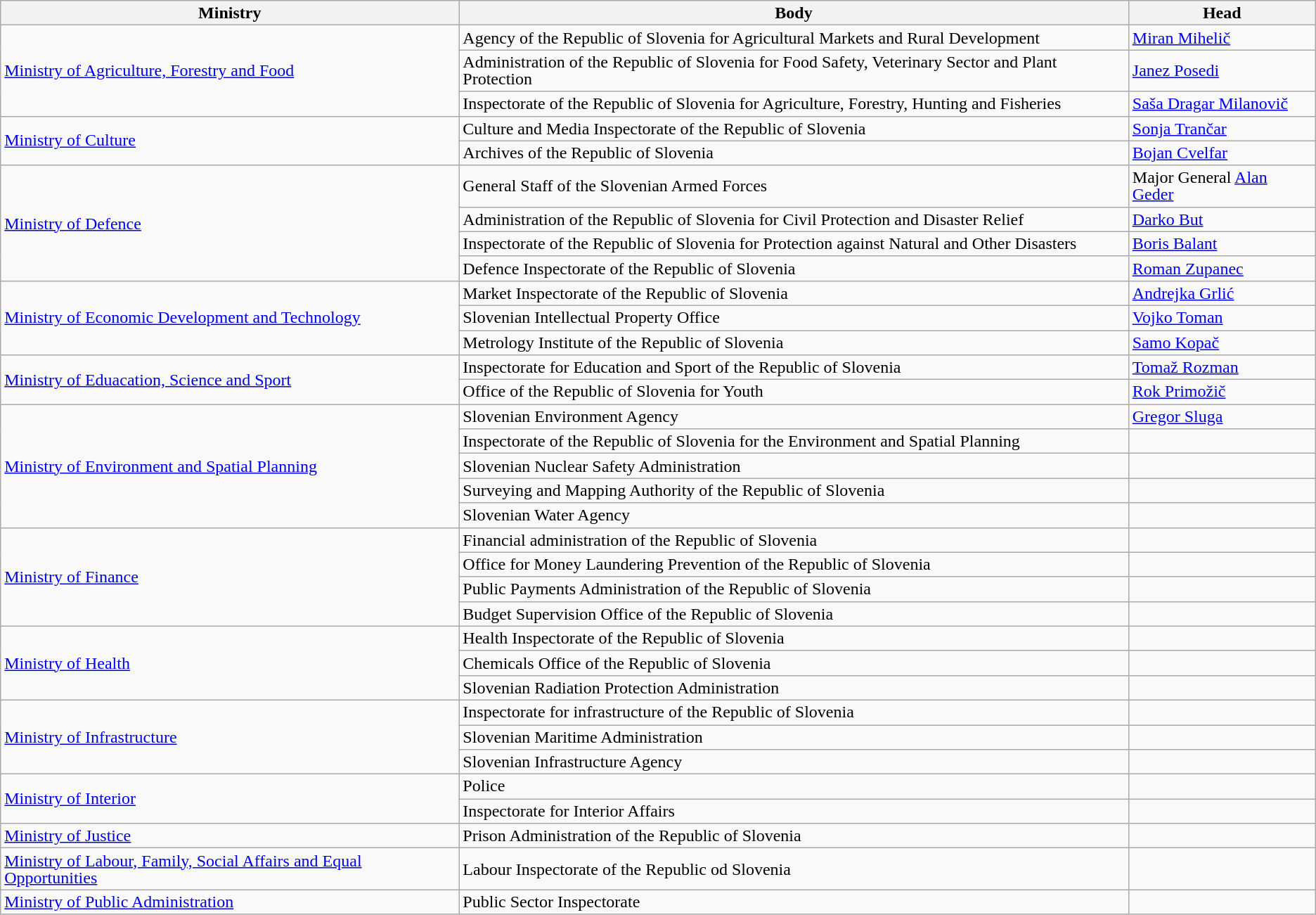<table class="wikitable" style="line-height:16px;">
<tr>
<th>Ministry</th>
<th>Body</th>
<th>Head</th>
</tr>
<tr>
<td rowspan="3"><a href='#'>Ministry of Agriculture, Forestry and Food</a></td>
<td>Agency of the Republic of Slovenia for Agricultural Markets and Rural Development</td>
<td><a href='#'>Miran Mihelič</a></td>
</tr>
<tr>
<td>Administration of the Republic of Slovenia for Food Safety, Veterinary Sector and Plant Protection</td>
<td><a href='#'>Janez Posedi</a></td>
</tr>
<tr>
<td>Inspectorate of the Republic of Slovenia for Agriculture, Forestry, Hunting and Fisheries</td>
<td><a href='#'>Saša Dragar Milanovič</a></td>
</tr>
<tr>
<td rowspan="2"><a href='#'>Ministry of Culture</a></td>
<td>Culture and Media Inspectorate of the Republic of Slovenia</td>
<td><a href='#'>Sonja Trančar</a></td>
</tr>
<tr>
<td>Archives of the Republic of Slovenia</td>
<td><a href='#'>Bojan Cvelfar</a></td>
</tr>
<tr>
<td rowspan="4"><a href='#'>Ministry of Defence</a></td>
<td>General Staff of the Slovenian Armed Forces</td>
<td>Major General <a href='#'>Alan Geder</a></td>
</tr>
<tr>
<td>Administration of the Republic of Slovenia for Civil Protection and Disaster Relief</td>
<td><a href='#'>Darko But</a></td>
</tr>
<tr>
<td>Inspectorate of the Republic of Slovenia for Protection against Natural and Other Disasters</td>
<td><a href='#'>Boris Balant</a></td>
</tr>
<tr>
<td>Defence Inspectorate of the Republic of Slovenia</td>
<td><a href='#'>Roman Zupanec</a></td>
</tr>
<tr>
<td rowspan="3"><a href='#'>Ministry of Economic Development and Technology</a></td>
<td>Market Inspectorate of the Republic of Slovenia</td>
<td><a href='#'>Andrejka Grlić</a></td>
</tr>
<tr>
<td>Slovenian Intellectual Property Office</td>
<td><a href='#'>Vojko Toman</a></td>
</tr>
<tr>
<td>Metrology Institute of the Republic of Slovenia</td>
<td><a href='#'>Samo Kopač</a></td>
</tr>
<tr>
<td rowspan="2"><a href='#'>Ministry of Eduacation, Science and Sport</a></td>
<td>Inspectorate for Education and Sport of the Republic of Slovenia</td>
<td><a href='#'>Tomaž Rozman</a></td>
</tr>
<tr>
<td>Office of the Republic of Slovenia for Youth</td>
<td><a href='#'>Rok Primožič</a></td>
</tr>
<tr>
<td rowspan="5"><a href='#'>Ministry of Environment and Spatial Planning</a></td>
<td>Slovenian Environment Agency</td>
<td><a href='#'>Gregor Sluga</a></td>
</tr>
<tr>
<td>Inspectorate of the Republic of Slovenia for the Environment and Spatial Planning</td>
<td></td>
</tr>
<tr>
<td>Slovenian Nuclear Safety Administration</td>
<td></td>
</tr>
<tr>
<td>Surveying and Mapping Authority of the Republic of Slovenia</td>
<td></td>
</tr>
<tr>
<td>Slovenian Water Agency</td>
<td></td>
</tr>
<tr>
<td rowspan="4"><a href='#'>Ministry of Finance</a></td>
<td>Financial administration of the Republic of Slovenia</td>
<td></td>
</tr>
<tr>
<td>Office for Money Laundering Prevention of the Republic of Slovenia</td>
<td></td>
</tr>
<tr>
<td>Public Payments Administration of the Republic of Slovenia</td>
<td></td>
</tr>
<tr>
<td>Budget Supervision Office of the Republic of Slovenia</td>
<td></td>
</tr>
<tr>
<td rowspan="3"><a href='#'>Ministry of Health</a></td>
<td>Health Inspectorate of the Republic of Slovenia</td>
<td></td>
</tr>
<tr>
<td>Chemicals Office of the Republic of Slovenia</td>
<td></td>
</tr>
<tr>
<td>Slovenian Radiation Protection Administration</td>
<td></td>
</tr>
<tr>
<td rowspan="3"><a href='#'>Ministry of Infrastructure</a></td>
<td>Inspectorate for infrastructure of the Republic of Slovenia</td>
<td></td>
</tr>
<tr>
<td>Slovenian Maritime Administration</td>
<td></td>
</tr>
<tr>
<td>Slovenian Infrastructure Agency</td>
<td></td>
</tr>
<tr>
<td rowspan="2"><a href='#'>Ministry of Interior</a></td>
<td>Police</td>
<td></td>
</tr>
<tr>
<td>Inspectorate for Interior Affairs</td>
<td></td>
</tr>
<tr>
<td><a href='#'>Ministry of Justice</a></td>
<td>Prison Administration of the Republic of Slovenia</td>
<td></td>
</tr>
<tr>
<td><a href='#'>Ministry of Labour, Family, Social Affairs and Equal Opportunities</a></td>
<td>Labour Inspectorate of the Republic od Slovenia</td>
<td></td>
</tr>
<tr>
<td><a href='#'>Ministry of Public Administration</a></td>
<td>Public Sector Inspectorate</td>
<td></td>
</tr>
</table>
